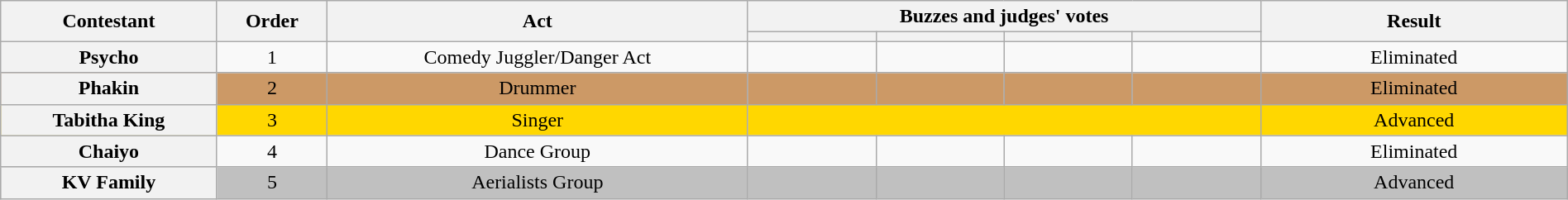<table class="wikitable plainrowheaders" style="width:100%; text-align:center;">
<tr>
<th scope="col" rowspan="2" class="unsortable" style="width:15;">Contestant</th>
<th scope="col" rowspan="2" style="width:3;">Order</th>
<th scope="col" rowspan="2" class="unsortable" style="width:15;">Act</th>
<th scope="col" colspan="4" class="unsortable" style="width:20;">Buzzes and judges' votes</th>
<th scope="col" rowspan="2" style="width:15em;">Result</th>
</tr>
<tr>
<th scope="col" style="width:6em;"></th>
<th scope="col" style="width:6em;"></th>
<th scope="col" style="width:6em;"></th>
<th scope="col" style="width:6em;"></th>
</tr>
<tr>
<th>Psycho</th>
<td>1</td>
<td>Comedy Juggler/Danger Act</td>
<td></td>
<td></td>
<td></td>
<td></td>
<td>Eliminated</td>
</tr>
<tr bgcolor=#c96>
<th>Phakin</th>
<td>2</td>
<td>Drummer</td>
<td></td>
<td></td>
<td></td>
<td></td>
<td>Eliminated</td>
</tr>
<tr bgcolor=gold>
<th>Tabitha King</th>
<td>3</td>
<td>Singer</td>
<td colspan="4"></td>
<td>Advanced</td>
</tr>
<tr>
<th>Chaiyo</th>
<td>4</td>
<td>Dance Group</td>
<td></td>
<td></td>
<td></td>
<td></td>
<td>Eliminated</td>
</tr>
<tr bgcolor=silver>
<th>KV Family</th>
<td>5</td>
<td>Aerialists Group</td>
<td></td>
<td></td>
<td></td>
<td></td>
<td>Advanced</td>
</tr>
</table>
